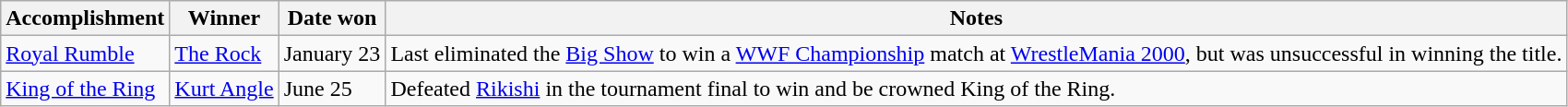<table class="wikitable">
<tr>
<th>Accomplishment</th>
<th>Winner</th>
<th>Date won</th>
<th>Notes</th>
</tr>
<tr>
<td><a href='#'>Royal Rumble</a></td>
<td><a href='#'>The Rock</a></td>
<td>January 23</td>
<td>Last eliminated the <a href='#'>Big Show</a> to win a <a href='#'>WWF Championship</a> match at <a href='#'>WrestleMania 2000</a>, but was unsuccessful in winning the title.</td>
</tr>
<tr>
<td><a href='#'>King of the Ring</a></td>
<td><a href='#'>Kurt Angle</a></td>
<td>June 25</td>
<td>Defeated <a href='#'>Rikishi</a> in the tournament final to win and be crowned King of the Ring.</td>
</tr>
</table>
